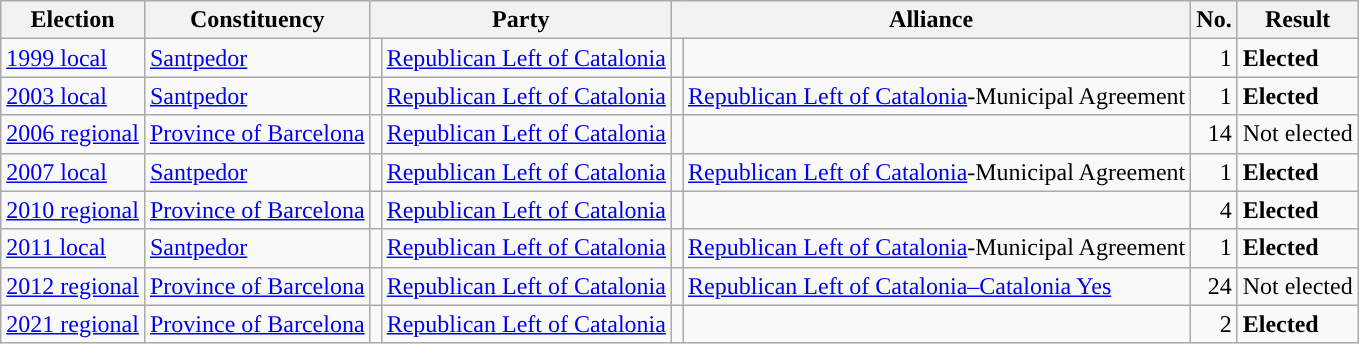<table class="wikitable" style="text-align:left;">
<tr>
<th scope=col>Election</th>
<th scope=col>Constituency</th>
<th scope=col colspan="2">Party</th>
<th scope=col colspan="2">Alliance</th>
<th scope=col>No.</th>
<th scope=col>Result</th>
</tr>
<tr>
<td><a href='#'>1999 local</a></td>
<td><a href='#'>Santpedor</a></td>
<td style="background:"></td>
<td><a href='#'>Republican Left of Catalonia</a></td>
<td></td>
<td></td>
<td align=right>1</td>
<td><strong>Elected</strong></td>
</tr>
<tr>
<td><a href='#'>2003 local</a></td>
<td><a href='#'>Santpedor</a></td>
<td style="background:"></td>
<td><a href='#'>Republican Left of Catalonia</a></td>
<td></td>
<td><a href='#'>Republican Left of Catalonia</a>-Municipal Agreement</td>
<td align=right>1</td>
<td><strong>Elected</strong></td>
</tr>
<tr>
<td><a href='#'>2006 regional</a></td>
<td><a href='#'>Province of Barcelona</a></td>
<td style="background:"></td>
<td><a href='#'>Republican Left of Catalonia</a></td>
<td></td>
<td></td>
<td align=right>14</td>
<td>Not elected</td>
</tr>
<tr>
<td><a href='#'>2007 local</a></td>
<td><a href='#'>Santpedor</a></td>
<td style="background:"></td>
<td><a href='#'>Republican Left of Catalonia</a></td>
<td></td>
<td><a href='#'>Republican Left of Catalonia</a>-Municipal Agreement</td>
<td align=right>1</td>
<td><strong>Elected</strong></td>
</tr>
<tr>
<td><a href='#'>2010 regional</a></td>
<td><a href='#'>Province of Barcelona</a></td>
<td style="background:"></td>
<td><a href='#'>Republican Left of Catalonia</a></td>
<td></td>
<td></td>
<td align=right>4</td>
<td><strong>Elected</strong></td>
</tr>
<tr>
<td><a href='#'>2011 local</a></td>
<td><a href='#'>Santpedor</a></td>
<td style="background:"></td>
<td><a href='#'>Republican Left of Catalonia</a></td>
<td></td>
<td><a href='#'>Republican Left of Catalonia</a>-Municipal Agreement</td>
<td align=right>1</td>
<td><strong>Elected</strong></td>
</tr>
<tr>
<td><a href='#'>2012 regional</a></td>
<td><a href='#'>Province of Barcelona</a></td>
<td style="background:"></td>
<td><a href='#'>Republican Left of Catalonia</a></td>
<td style="background:"></td>
<td><a href='#'>Republican Left of Catalonia–Catalonia Yes</a></td>
<td align=right>24</td>
<td>Not elected</td>
</tr>
<tr>
<td><a href='#'>2021 regional</a></td>
<td><a href='#'>Province of Barcelona</a></td>
<td style="background:"></td>
<td><a href='#'>Republican Left of Catalonia</a></td>
<td></td>
<td></td>
<td align=right>2</td>
<td><strong>Elected</strong></td>
</tr>
</table>
